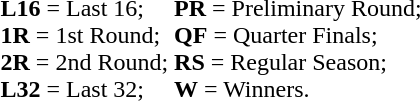<table>
<tr>
<td><strong>L16</strong> = Last 16;<br><strong>1R</strong> = 1st Round;<br><strong>2R</strong> = 2nd Round;<br><strong>L32</strong> = Last 32;</td>
<td><strong>PR</strong> = Preliminary Round;<br><strong>QF</strong> = Quarter Finals;<br><strong>RS</strong> = Regular Season;<br><strong>W</strong> = Winners.</td>
</tr>
</table>
